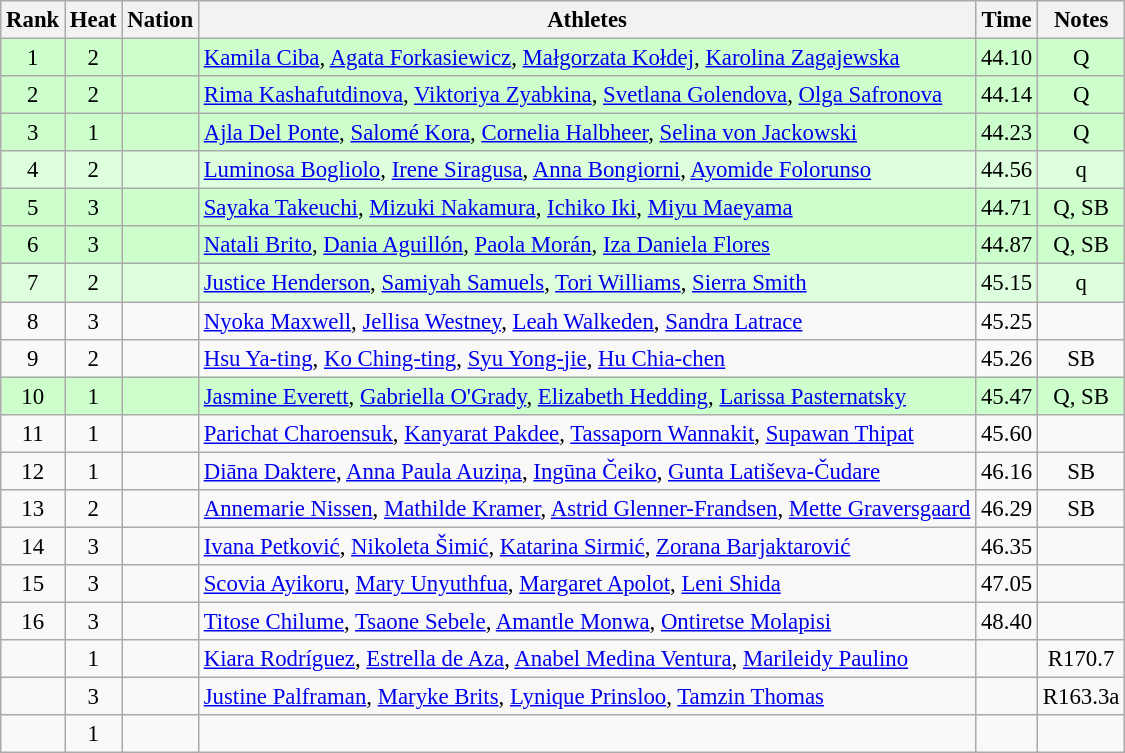<table class="wikitable sortable" style="text-align:center;font-size:95%">
<tr>
<th>Rank</th>
<th>Heat</th>
<th>Nation</th>
<th>Athletes</th>
<th>Time</th>
<th>Notes</th>
</tr>
<tr bgcolor=ccffcc>
<td>1</td>
<td>2</td>
<td align=left></td>
<td align=left><a href='#'>Kamila Ciba</a>, <a href='#'>Agata Forkasiewicz</a>, <a href='#'>Małgorzata Kołdej</a>, <a href='#'>Karolina Zagajewska</a></td>
<td>44.10</td>
<td>Q</td>
</tr>
<tr bgcolor=ccffcc>
<td>2</td>
<td>2</td>
<td align=left></td>
<td align=left><a href='#'>Rima Kashafutdinova</a>, <a href='#'>Viktoriya Zyabkina</a>, <a href='#'>Svetlana Golendova</a>, <a href='#'>Olga Safronova</a></td>
<td>44.14</td>
<td>Q</td>
</tr>
<tr bgcolor=ccffcc>
<td>3</td>
<td>1</td>
<td align=left></td>
<td align=left><a href='#'>Ajla Del Ponte</a>, <a href='#'>Salomé Kora</a>, <a href='#'>Cornelia Halbheer</a>, <a href='#'>Selina von Jackowski</a></td>
<td>44.23</td>
<td>Q</td>
</tr>
<tr bgcolor=ddffdd>
<td>4</td>
<td>2</td>
<td align=left></td>
<td align=left><a href='#'>Luminosa Bogliolo</a>, <a href='#'>Irene Siragusa</a>, <a href='#'>Anna Bongiorni</a>, <a href='#'>Ayomide Folorunso</a></td>
<td>44.56</td>
<td>q</td>
</tr>
<tr bgcolor=ccffcc>
<td>5</td>
<td>3</td>
<td align=left></td>
<td align=left><a href='#'>Sayaka Takeuchi</a>, <a href='#'>Mizuki Nakamura</a>, <a href='#'>Ichiko Iki</a>, <a href='#'>Miyu Maeyama</a></td>
<td>44.71</td>
<td>Q, SB</td>
</tr>
<tr bgcolor=ccffcc>
<td>6</td>
<td>3</td>
<td align=left></td>
<td align=left><a href='#'>Natali Brito</a>, <a href='#'>Dania Aguillón</a>, <a href='#'>Paola Morán</a>, <a href='#'>Iza Daniela Flores</a></td>
<td>44.87</td>
<td>Q, SB</td>
</tr>
<tr bgcolor=ddffdd>
<td>7</td>
<td>2</td>
<td align=left></td>
<td align=left><a href='#'>Justice Henderson</a>, <a href='#'>Samiyah Samuels</a>, <a href='#'>Tori Williams</a>, <a href='#'>Sierra Smith</a></td>
<td>45.15</td>
<td>q</td>
</tr>
<tr>
<td>8</td>
<td>3</td>
<td align=left></td>
<td align=left><a href='#'>Nyoka Maxwell</a>, <a href='#'>Jellisa Westney</a>, <a href='#'>Leah Walkeden</a>, <a href='#'>Sandra Latrace</a></td>
<td>45.25</td>
<td></td>
</tr>
<tr>
<td>9</td>
<td>2</td>
<td align=left></td>
<td align=left><a href='#'>Hsu Ya-ting</a>, <a href='#'>Ko Ching-ting</a>, <a href='#'>Syu Yong-jie</a>, <a href='#'>Hu Chia-chen</a></td>
<td>45.26</td>
<td>SB</td>
</tr>
<tr bgcolor=ccffcc>
<td>10</td>
<td>1</td>
<td align=left></td>
<td align=left><a href='#'>Jasmine Everett</a>, <a href='#'>Gabriella O'Grady</a>, <a href='#'>Elizabeth Hedding</a>, <a href='#'>Larissa Pasternatsky</a></td>
<td>45.47</td>
<td>Q, SB</td>
</tr>
<tr>
<td>11</td>
<td>1</td>
<td align=left></td>
<td align=left><a href='#'>Parichat Charoensuk</a>, <a href='#'>Kanyarat Pakdee</a>, <a href='#'>Tassaporn Wannakit</a>, <a href='#'>Supawan Thipat</a></td>
<td>45.60</td>
<td></td>
</tr>
<tr>
<td>12</td>
<td>1</td>
<td align=left></td>
<td align=left><a href='#'>Diāna Daktere</a>, <a href='#'>Anna Paula Auziņa</a>, <a href='#'>Ingūna Čeiko</a>, <a href='#'>Gunta Latiševa-Čudare</a></td>
<td>46.16</td>
<td>SB</td>
</tr>
<tr>
<td>13</td>
<td>2</td>
<td align=left></td>
<td align=left><a href='#'>Annemarie Nissen</a>, <a href='#'>Mathilde Kramer</a>, <a href='#'>Astrid Glenner-Frandsen</a>, <a href='#'>Mette Graversgaard</a></td>
<td>46.29</td>
<td>SB</td>
</tr>
<tr>
<td>14</td>
<td>3</td>
<td align=left></td>
<td align=left><a href='#'>Ivana Petković</a>, <a href='#'>Nikoleta Šimić</a>, <a href='#'>Katarina Sirmić</a>, <a href='#'>Zorana Barjaktarović</a></td>
<td>46.35</td>
<td></td>
</tr>
<tr>
<td>15</td>
<td>3</td>
<td align=left></td>
<td align=left><a href='#'>Scovia Ayikoru</a>, <a href='#'>Mary Unyuthfua</a>, <a href='#'>Margaret Apolot</a>, <a href='#'>Leni Shida</a></td>
<td>47.05</td>
<td></td>
</tr>
<tr>
<td>16</td>
<td>3</td>
<td align=left></td>
<td align=left><a href='#'>Titose Chilume</a>, <a href='#'>Tsaone Sebele</a>, <a href='#'>Amantle Monwa</a>, <a href='#'>Ontiretse Molapisi</a></td>
<td>48.40</td>
<td></td>
</tr>
<tr>
<td></td>
<td>1</td>
<td align=left></td>
<td align=left><a href='#'>Kiara Rodríguez</a>, <a href='#'>Estrella de Aza</a>, <a href='#'>Anabel Medina Ventura</a>, <a href='#'>Marileidy Paulino</a></td>
<td></td>
<td>R170.7</td>
</tr>
<tr>
<td></td>
<td>3</td>
<td align=left></td>
<td align=left><a href='#'>Justine Palframan</a>, <a href='#'>Maryke Brits</a>, <a href='#'>Lynique Prinsloo</a>, <a href='#'>Tamzin Thomas</a></td>
<td></td>
<td>R163.3a</td>
</tr>
<tr>
<td></td>
<td>1</td>
<td align=left></td>
<td align=left></td>
<td></td>
<td></td>
</tr>
</table>
